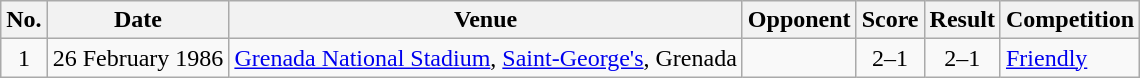<table class="wikitable sortable">
<tr>
<th scope="col">No.</th>
<th scope="col">Date</th>
<th scope="col">Venue</th>
<th scope="col">Opponent</th>
<th scope="col">Score</th>
<th scope="col">Result</th>
<th scope="col">Competition</th>
</tr>
<tr>
<td align="center">1</td>
<td>26 February 1986</td>
<td><a href='#'>Grenada National Stadium</a>, <a href='#'>Saint-George's</a>, Grenada</td>
<td></td>
<td align="center">2–1</td>
<td align="center">2–1</td>
<td><a href='#'>Friendly</a></td>
</tr>
</table>
